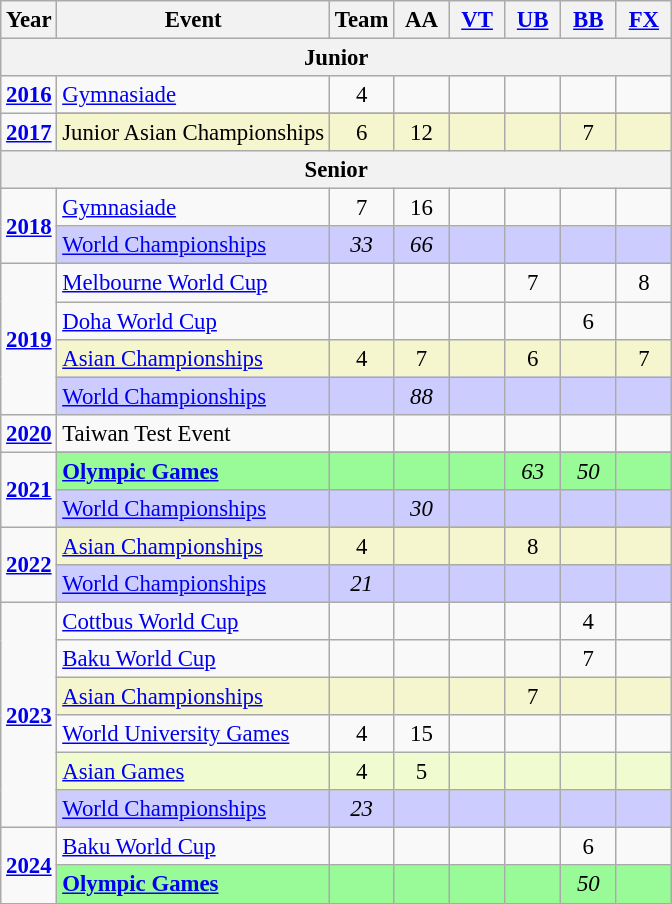<table class="wikitable" style="text-align:center; font-size:95%;">
<tr>
<th align="center">Year</th>
<th align="center">Event</th>
<th style="width:30px;">Team</th>
<th style="width:30px;">AA</th>
<th style="width:30px;"><a href='#'>VT</a></th>
<th style="width:30px;"><a href='#'>UB</a></th>
<th style="width:30px;"><a href='#'>BB</a></th>
<th style="width:30px;"><a href='#'>FX</a></th>
</tr>
<tr>
<th colspan="8"><strong>Junior</strong></th>
</tr>
<tr>
<td rowspan="1"><strong><a href='#'>2016</a></strong></td>
<td align=left><a href='#'>Gymnasiade</a></td>
<td>4</td>
<td></td>
<td></td>
<td></td>
<td></td>
<td></td>
</tr>
<tr>
<td rowspan="2"><strong><a href='#'>2017</a></strong></td>
</tr>
<tr bgcolor=#F5F6CE>
<td align=left>Junior Asian Championships</td>
<td>6</td>
<td>12</td>
<td></td>
<td></td>
<td>7</td>
<td></td>
</tr>
<tr>
<th colspan="8"><strong>Senior</strong></th>
</tr>
<tr>
<td rowspan="2"><strong><a href='#'>2018</a></strong></td>
<td align=left><a href='#'>Gymnasiade</a></td>
<td>7</td>
<td>16</td>
<td></td>
<td></td>
<td></td>
<td></td>
</tr>
<tr style="background:#ccf;">
<td align=left><a href='#'>World Championships</a></td>
<td><em>33</em></td>
<td><em>66</em></td>
<td></td>
<td></td>
<td></td>
<td></td>
</tr>
<tr>
<td rowspan="4"><strong><a href='#'>2019</a></strong></td>
<td align=left><a href='#'>Melbourne World Cup</a></td>
<td></td>
<td></td>
<td></td>
<td>7</td>
<td></td>
<td>8</td>
</tr>
<tr>
<td align=left><a href='#'>Doha World Cup</a></td>
<td></td>
<td></td>
<td></td>
<td></td>
<td>6</td>
<td></td>
</tr>
<tr bgcolor=#F5F6CE>
<td align=left><a href='#'>Asian Championships</a></td>
<td>4</td>
<td>7</td>
<td></td>
<td>6</td>
<td></td>
<td>7</td>
</tr>
<tr style="background:#ccf;">
<td align=left><a href='#'>World Championships</a></td>
<td></td>
<td><em>88</em></td>
<td></td>
<td></td>
<td></td>
<td></td>
</tr>
<tr>
<td rowspan="1"><strong><a href='#'>2020</a></strong></td>
<td align=left>Taiwan Test Event</td>
<td></td>
<td></td>
<td></td>
<td></td>
<td></td>
<td></td>
</tr>
<tr>
<td rowspan="3"><strong><a href='#'>2021</a></strong></td>
</tr>
<tr bgcolor=98FB98>
<td align=left><strong><a href='#'>Olympic Games</a></strong></td>
<td></td>
<td></td>
<td></td>
<td><em>63</em></td>
<td><em>50</em></td>
<td></td>
</tr>
<tr style="background:#ccf;">
<td align=left><a href='#'>World Championships</a></td>
<td></td>
<td><em>30</em></td>
<td></td>
<td></td>
<td></td>
<td></td>
</tr>
<tr>
<td rowspan="3"><strong><a href='#'>2022</a></strong></td>
</tr>
<tr bgcolor=#F5F6CE>
<td align=left><a href='#'>Asian Championships</a></td>
<td>4</td>
<td></td>
<td></td>
<td>8</td>
<td></td>
<td></td>
</tr>
<tr bgcolor=#CCCCFF>
<td align=left><a href='#'>World Championships</a></td>
<td><em>21</em></td>
<td></td>
<td></td>
<td></td>
<td></td>
<td></td>
</tr>
<tr>
<td rowspan="6"><strong><a href='#'>2023</a></strong></td>
<td align=left><a href='#'>Cottbus World Cup</a></td>
<td></td>
<td></td>
<td></td>
<td></td>
<td>4</td>
<td></td>
</tr>
<tr>
<td align=left><a href='#'>Baku World Cup</a></td>
<td></td>
<td></td>
<td></td>
<td></td>
<td>7</td>
<td></td>
</tr>
<tr bgcolor=#F5F6CE>
<td align=left><a href='#'>Asian Championships</a></td>
<td></td>
<td></td>
<td></td>
<td>7</td>
<td></td>
<td></td>
</tr>
<tr>
<td align=left><a href='#'>World University Games</a></td>
<td>4</td>
<td>15</td>
<td></td>
<td></td>
<td></td>
<td></td>
</tr>
<tr bgcolor=#f0fccf>
<td align=left><a href='#'>Asian Games</a></td>
<td>4</td>
<td>5</td>
<td></td>
<td></td>
<td></td>
<td></td>
</tr>
<tr bgcolor=#CCCCFF>
<td align=left><a href='#'>World Championships</a></td>
<td><em>23</em></td>
<td></td>
<td></td>
<td></td>
<td></td>
<td></td>
</tr>
<tr>
<td rowspan="2"><strong><a href='#'>2024</a></strong></td>
<td align=left><a href='#'>Baku World Cup</a></td>
<td></td>
<td></td>
<td></td>
<td></td>
<td>6</td>
<td></td>
</tr>
<tr bgcolor=98FB98>
<td align=left><strong><a href='#'>Olympic Games</a></strong></td>
<td></td>
<td></td>
<td></td>
<td></td>
<td><em>50</em></td>
<td></td>
</tr>
</table>
